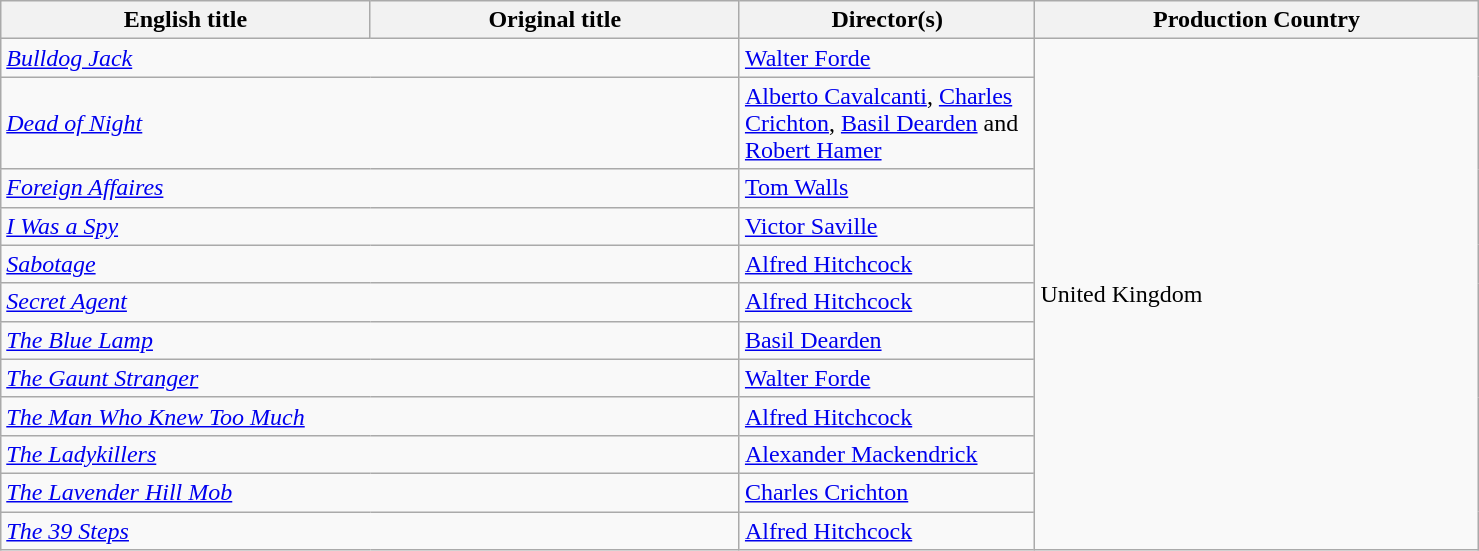<table class="wikitable" width="78%" cellpadding="5">
<tr>
<th width="25%">English title</th>
<th width="25%">Original title</th>
<th width="20%">Director(s)</th>
<th width="30%">Production Country</th>
</tr>
<tr>
<td colspan="2"><em><a href='#'>Bulldog Jack</a></em></td>
<td><a href='#'>Walter Forde</a></td>
<td rowspan="12">United Kingdom</td>
</tr>
<tr>
<td colspan="2"><em><a href='#'>Dead of Night</a></em></td>
<td><a href='#'>Alberto Cavalcanti</a>, <a href='#'>Charles Crichton</a>, <a href='#'>Basil Dearden</a> and <a href='#'>Robert Hamer</a></td>
</tr>
<tr>
<td colspan="2"><em><a href='#'>Foreign Affaires</a></em></td>
<td><a href='#'>Tom Walls</a></td>
</tr>
<tr>
<td colspan="2"><em><a href='#'>I Was a Spy</a></em></td>
<td><a href='#'>Victor Saville</a></td>
</tr>
<tr>
<td colspan="2"><em><a href='#'>Sabotage</a></em></td>
<td><a href='#'>Alfred Hitchcock</a></td>
</tr>
<tr>
<td colspan="2"><em><a href='#'>Secret Agent</a></em></td>
<td><a href='#'>Alfred Hitchcock</a></td>
</tr>
<tr>
<td colspan="2"><em><a href='#'>The Blue Lamp</a></em></td>
<td><a href='#'>Basil Dearden</a></td>
</tr>
<tr>
<td colspan="2"><em><a href='#'>The Gaunt Stranger</a></em></td>
<td><a href='#'>Walter Forde</a></td>
</tr>
<tr>
<td colspan="2"><em><a href='#'>The Man Who Knew Too Much</a></em></td>
<td><a href='#'>Alfred Hitchcock</a></td>
</tr>
<tr>
<td colspan="2"><em><a href='#'>The Ladykillers</a></em></td>
<td><a href='#'>Alexander Mackendrick</a></td>
</tr>
<tr>
<td colspan="2"><em><a href='#'>The Lavender Hill Mob</a></em></td>
<td><a href='#'>Charles Crichton</a></td>
</tr>
<tr>
<td colspan="2"><em><a href='#'>The 39 Steps</a></em></td>
<td><a href='#'>Alfred Hitchcock</a></td>
</tr>
</table>
